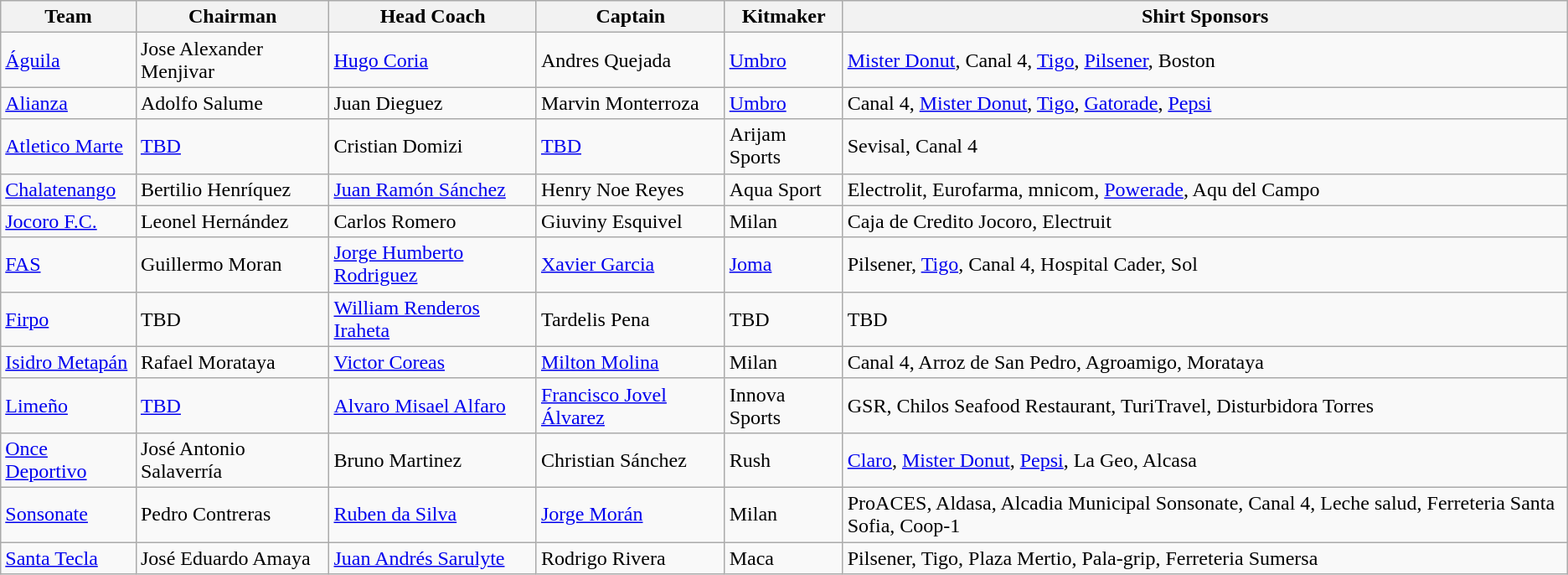<table class="wikitable sortable" style="text-align: left;">
<tr>
<th>Team</th>
<th>Chairman</th>
<th>Head Coach</th>
<th>Captain</th>
<th>Kitmaker</th>
<th>Shirt Sponsors</th>
</tr>
<tr>
<td><a href='#'>Águila</a></td>
<td> Jose Alexander Menjivar</td>
<td> <a href='#'>Hugo Coria</a></td>
<td> Andres Quejada</td>
<td><a href='#'>Umbro</a></td>
<td><a href='#'>Mister Donut</a>, Canal 4,  <a href='#'>Tigo</a>, <a href='#'>Pilsener</a>, Boston</td>
</tr>
<tr>
<td><a href='#'>Alianza</a></td>
<td> Adolfo Salume</td>
<td> Juan Dieguez</td>
<td> Marvin Monterroza</td>
<td><a href='#'>Umbro</a></td>
<td>Canal 4, <a href='#'>Mister Donut</a>, <a href='#'>Tigo</a>, <a href='#'>Gatorade</a>, <a href='#'>Pepsi</a></td>
</tr>
<tr>
<td><a href='#'>Atletico Marte</a></td>
<td> <a href='#'>TBD</a></td>
<td> Cristian Domizi</td>
<td> <a href='#'>TBD</a></td>
<td>Arijam Sports</td>
<td>Sevisal, Canal 4</td>
</tr>
<tr>
<td><a href='#'>Chalatenango</a></td>
<td> Bertilio Henríquez</td>
<td> <a href='#'>Juan Ramón Sánchez</a></td>
<td> Henry Noe Reyes</td>
<td>Aqua Sport</td>
<td>Electrolit, Eurofarma, mnicom, <a href='#'>Powerade</a>, Aqu del Campo</td>
</tr>
<tr>
<td><a href='#'>Jocoro F.C.</a></td>
<td> Leonel Hernández</td>
<td>  Carlos Romero</td>
<td> Giuviny Esquivel</td>
<td>Milan</td>
<td>Caja de Credito Jocoro, Electruit</td>
</tr>
<tr>
<td><a href='#'>FAS</a></td>
<td> Guillermo Moran</td>
<td> <a href='#'>Jorge Humberto Rodriguez</a></td>
<td> <a href='#'>Xavier Garcia</a></td>
<td><a href='#'>Joma</a></td>
<td>Pilsener, <a href='#'>Tigo</a>, Canal 4, Hospital Cader,  Sol</td>
</tr>
<tr>
<td><a href='#'>Firpo</a></td>
<td> TBD</td>
<td> <a href='#'>William Renderos Iraheta</a></td>
<td> Tardelis Pena</td>
<td>TBD</td>
<td>TBD</td>
</tr>
<tr>
<td><a href='#'>Isidro Metapán</a></td>
<td> Rafael Morataya</td>
<td> <a href='#'>Victor Coreas</a></td>
<td> <a href='#'>Milton Molina</a></td>
<td>Milan</td>
<td>Canal 4, Arroz de San Pedro, Agroamigo, Morataya</td>
</tr>
<tr>
<td><a href='#'>Limeño</a></td>
<td> <a href='#'>TBD</a></td>
<td> <a href='#'>Alvaro Misael Alfaro</a></td>
<td> <a href='#'>Francisco Jovel Álvarez</a></td>
<td>Innova Sports</td>
<td>GSR, Chilos Seafood Restaurant, TuriTravel, Disturbidora Torres</td>
</tr>
<tr>
<td><a href='#'>Once Deportivo</a></td>
<td>  José Antonio Salaverría</td>
<td> Bruno Martinez</td>
<td>  Christian Sánchez</td>
<td>Rush</td>
<td><a href='#'>Claro</a>, <a href='#'>Mister Donut</a>, <a href='#'>Pepsi</a>, La Geo, Alcasa</td>
</tr>
<tr>
<td><a href='#'>Sonsonate</a></td>
<td> Pedro Contreras</td>
<td> <a href='#'>Ruben da Silva</a></td>
<td> <a href='#'>Jorge Morán</a></td>
<td>Milan</td>
<td>ProACES, Aldasa, Alcadia Municipal Sonsonate, Canal 4, Leche salud, Ferreteria Santa Sofia, Coop-1</td>
</tr>
<tr>
<td><a href='#'>Santa Tecla</a></td>
<td> José Eduardo Amaya</td>
<td> <a href='#'>Juan Andrés Sarulyte</a></td>
<td> Rodrigo Rivera</td>
<td>Maca</td>
<td>Pilsener, Tigo, Plaza Mertio, Pala-grip, Ferreteria Sumersa</td>
</tr>
</table>
